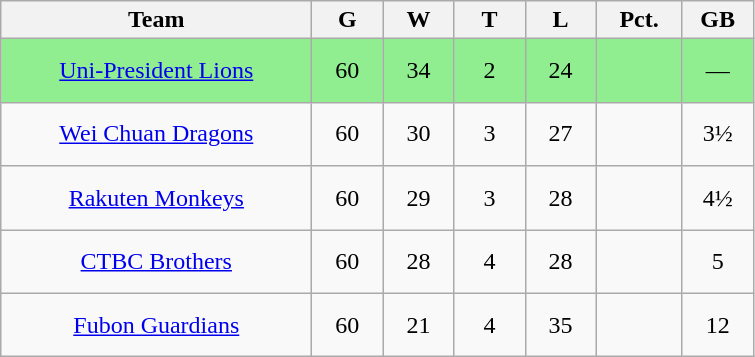<table class = "wikitable" style = "text-align:center">
<tr>
<th width = 200>Team</th>
<th width = 40>G</th>
<th width = 40>W</th>
<th width = 40>T</th>
<th width = 40>L</th>
<th width = 50>Pct.</th>
<th width = 40>GB</th>
</tr>
<tr style = "background:lightgreen;">
<td height = 35><a href='#'>Uni-President Lions</a></td>
<td>60</td>
<td>34</td>
<td>2</td>
<td>24</td>
<td></td>
<td>—</td>
</tr>
<tr>
<td height = 35><a href='#'>Wei Chuan Dragons</a></td>
<td>60</td>
<td>30</td>
<td>3</td>
<td>27</td>
<td></td>
<td>3½</td>
</tr>
<tr>
<td height = 35><a href='#'>Rakuten Monkeys</a></td>
<td>60</td>
<td>29</td>
<td>3</td>
<td>28</td>
<td></td>
<td>4½</td>
</tr>
<tr>
<td height = 35><a href='#'>CTBC Brothers</a></td>
<td>60</td>
<td>28</td>
<td>4</td>
<td>28</td>
<td></td>
<td>5</td>
</tr>
<tr>
<td height = 35><a href='#'>Fubon Guardians</a></td>
<td>60</td>
<td>21</td>
<td>4</td>
<td>35</td>
<td></td>
<td>12</td>
</tr>
</table>
